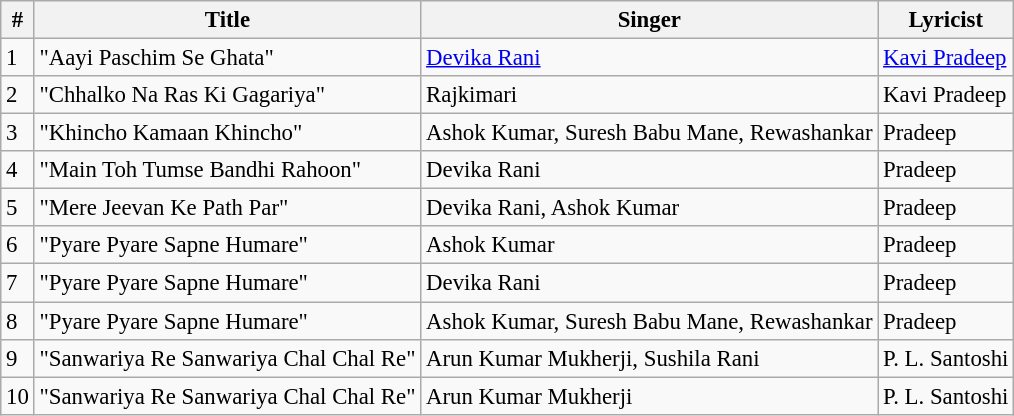<table class="wikitable" style="font-size:95%;">
<tr>
<th>#</th>
<th>Title</th>
<th>Singer</th>
<th>Lyricist</th>
</tr>
<tr>
<td>1</td>
<td>"Aayi Paschim Se Ghata"</td>
<td><a href='#'>Devika Rani</a></td>
<td><a href='#'>Kavi Pradeep</a></td>
</tr>
<tr>
<td>2</td>
<td>"Chhalko Na Ras Ki Gagariya"</td>
<td>Rajkimari</td>
<td>Kavi Pradeep</td>
</tr>
<tr>
<td>3</td>
<td>"Khincho Kamaan Khincho"</td>
<td>Ashok Kumar, Suresh Babu Mane, Rewashankar</td>
<td>Pradeep</td>
</tr>
<tr>
<td>4</td>
<td>"Main Toh Tumse Bandhi Rahoon"</td>
<td>Devika Rani</td>
<td>Pradeep</td>
</tr>
<tr>
<td>5</td>
<td>"Mere Jeevan Ke Path Par"</td>
<td>Devika Rani, Ashok Kumar</td>
<td>Pradeep</td>
</tr>
<tr>
<td>6</td>
<td>"Pyare Pyare Sapne Humare"</td>
<td>Ashok Kumar</td>
<td>Pradeep</td>
</tr>
<tr>
<td>7</td>
<td>"Pyare Pyare Sapne Humare"</td>
<td>Devika Rani</td>
<td>Pradeep</td>
</tr>
<tr>
<td>8</td>
<td>"Pyare Pyare Sapne Humare"</td>
<td>Ashok Kumar, Suresh Babu Mane, Rewashankar</td>
<td>Pradeep</td>
</tr>
<tr>
<td>9</td>
<td>"Sanwariya Re Sanwariya Chal Chal Re"</td>
<td>Arun Kumar Mukherji, Sushila Rani</td>
<td>P. L. Santoshi</td>
</tr>
<tr>
<td>10</td>
<td>"Sanwariya Re Sanwariya Chal Chal Re"</td>
<td>Arun Kumar Mukherji</td>
<td>P. L. Santoshi</td>
</tr>
</table>
